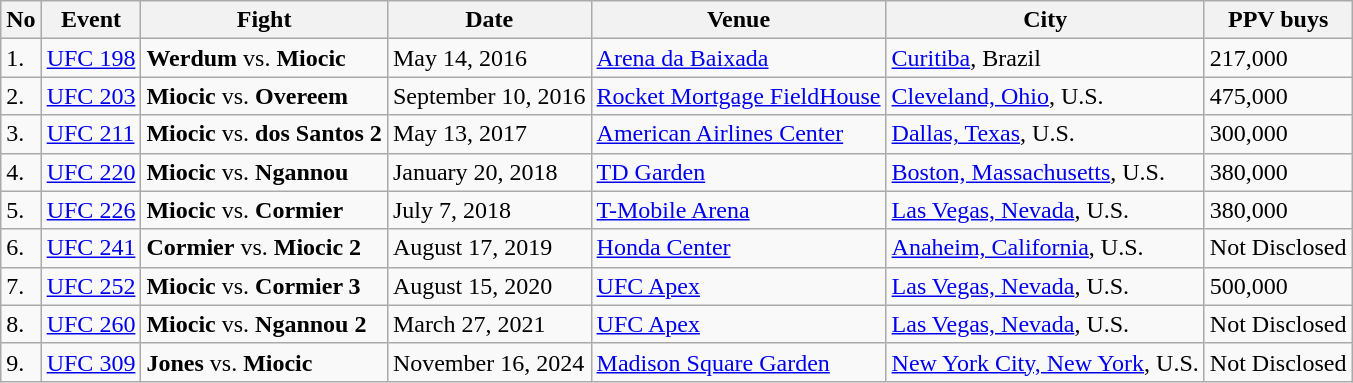<table class="wikitable sortable">
<tr>
<th>No</th>
<th>Event</th>
<th>Fight</th>
<th>Date</th>
<th>Venue</th>
<th>City</th>
<th>PPV buys</th>
</tr>
<tr>
<td>1.</td>
<td><a href='#'>UFC 198</a></td>
<td><strong>Werdum</strong> vs. <strong>Miocic</strong></td>
<td>May 14, 2016</td>
<td><a href='#'>Arena da Baixada</a></td>
<td><a href='#'>Curitiba</a>, Brazil</td>
<td>217,000</td>
</tr>
<tr>
<td>2.</td>
<td><a href='#'>UFC 203</a></td>
<td><strong>Miocic</strong> vs. <strong>Overeem</strong></td>
<td>September 10, 2016</td>
<td><a href='#'>Rocket Mortgage FieldHouse</a></td>
<td><a href='#'>Cleveland, Ohio</a>, U.S.</td>
<td>475,000</td>
</tr>
<tr>
<td>3.</td>
<td><a href='#'>UFC 211</a></td>
<td><strong>Miocic</strong> vs. <strong>dos Santos 2</strong></td>
<td>May 13, 2017</td>
<td><a href='#'>American Airlines Center</a></td>
<td><a href='#'>Dallas, Texas</a>, U.S.</td>
<td>300,000</td>
</tr>
<tr>
<td>4.</td>
<td><a href='#'>UFC 220</a></td>
<td><strong>Miocic</strong> vs. <strong>Ngannou</strong></td>
<td>January 20, 2018</td>
<td><a href='#'>TD Garden</a></td>
<td><a href='#'>Boston, Massachusetts</a>, U.S.</td>
<td>380,000</td>
</tr>
<tr>
<td>5.</td>
<td><a href='#'>UFC 226</a></td>
<td><strong>Miocic</strong> vs. <strong>Cormier</strong></td>
<td>July 7, 2018</td>
<td><a href='#'>T-Mobile Arena</a></td>
<td><a href='#'>Las Vegas, Nevada</a>, U.S.</td>
<td>380,000</td>
</tr>
<tr>
<td>6.</td>
<td><a href='#'>UFC 241</a></td>
<td><strong>Cormier</strong> vs. <strong>Miocic 2</strong></td>
<td>August 17, 2019</td>
<td><a href='#'>Honda Center</a></td>
<td><a href='#'>Anaheim, California</a>, U.S.</td>
<td>Not Disclosed</td>
</tr>
<tr>
<td>7.</td>
<td><a href='#'>UFC 252</a></td>
<td><strong>Miocic</strong> vs. <strong>Cormier 3</strong></td>
<td>August 15, 2020</td>
<td><a href='#'>UFC Apex</a></td>
<td><a href='#'>Las Vegas, Nevada</a>, U.S.</td>
<td>500,000</td>
</tr>
<tr>
<td>8.</td>
<td><a href='#'>UFC 260</a></td>
<td><strong>Miocic</strong> vs. <strong>Ngannou 2</strong></td>
<td>March 27, 2021</td>
<td><a href='#'>UFC Apex</a></td>
<td><a href='#'>Las Vegas, Nevada</a>, U.S.</td>
<td>Not Disclosed</td>
</tr>
<tr>
<td>9.</td>
<td><a href='#'>UFC 309</a></td>
<td><strong>Jones</strong> vs. <strong>Miocic</strong></td>
<td>November 16, 2024</td>
<td><a href='#'>Madison Square Garden</a></td>
<td><a href='#'>New York City, New York</a>, U.S.</td>
<td>Not Disclosed</td>
</tr>
</table>
